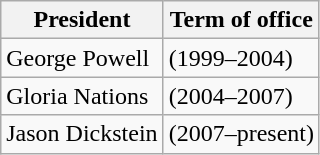<table class="wikitable" border="1">
<tr>
<th>President</th>
<th>Term of office</th>
</tr>
<tr>
<td>George Powell</td>
<td>(1999–2004)</td>
</tr>
<tr>
<td>Gloria Nations</td>
<td>(2004–2007)</td>
</tr>
<tr>
<td>Jason Dickstein</td>
<td>(2007–present)</td>
</tr>
</table>
